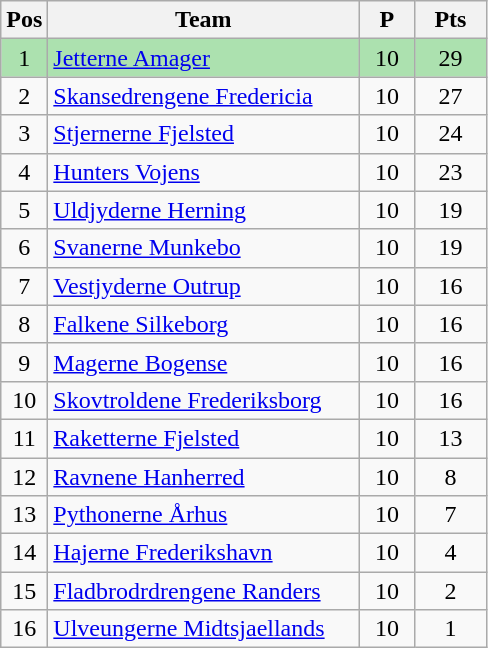<table class="wikitable" style="font-size: 100%">
<tr>
<th width=20>Pos</th>
<th width=200>Team</th>
<th width=30>P</th>
<th width=40>Pts</th>
</tr>
<tr align=center style="background:#ACE1AF;">
<td>1</td>
<td align="left"><a href='#'>Jetterne Amager</a></td>
<td>10</td>
<td>29</td>
</tr>
<tr align=center>
<td>2</td>
<td align="left"><a href='#'>Skansedrengene Fredericia</a></td>
<td>10</td>
<td>27</td>
</tr>
<tr align=center>
<td>3</td>
<td align="left"><a href='#'>Stjernerne Fjelsted</a></td>
<td>10</td>
<td>24</td>
</tr>
<tr align=center>
<td>4</td>
<td align="left"><a href='#'>Hunters Vojens</a></td>
<td>10</td>
<td>23</td>
</tr>
<tr align=center>
<td>5</td>
<td align="left"><a href='#'>Uldjyderne Herning</a></td>
<td>10</td>
<td>19</td>
</tr>
<tr align=center>
<td>6</td>
<td align="left"><a href='#'>Svanerne Munkebo</a></td>
<td>10</td>
<td>19</td>
</tr>
<tr align=center>
<td>7</td>
<td align="left"><a href='#'>Vestjyderne Outrup</a></td>
<td>10</td>
<td>16</td>
</tr>
<tr align=center>
<td>8</td>
<td align="left"><a href='#'>Falkene Silkeborg</a></td>
<td>10</td>
<td>16</td>
</tr>
<tr align=center>
<td>9</td>
<td align="left"><a href='#'>Magerne Bogense</a></td>
<td>10</td>
<td>16</td>
</tr>
<tr align=center>
<td>10</td>
<td align="left"><a href='#'>Skovtroldene Frederiksborg</a></td>
<td>10</td>
<td>16</td>
</tr>
<tr align=center>
<td>11</td>
<td align="left"><a href='#'>Raketterne Fjelsted</a></td>
<td>10</td>
<td>13</td>
</tr>
<tr align=center>
<td>12</td>
<td align="left"><a href='#'>Ravnene Hanherred</a></td>
<td>10</td>
<td>8</td>
</tr>
<tr align=center>
<td>13</td>
<td align="left"><a href='#'>Pythonerne Århus</a></td>
<td>10</td>
<td>7</td>
</tr>
<tr align=center>
<td>14</td>
<td align="left"><a href='#'>Hajerne Frederikshavn</a></td>
<td>10</td>
<td>4</td>
</tr>
<tr align=center>
<td>15</td>
<td align="left"><a href='#'>Fladbrodrdrengene Randers</a></td>
<td>10</td>
<td>2</td>
</tr>
<tr align=center>
<td>16</td>
<td align="left"><a href='#'>Ulveungerne Midtsjaellands</a></td>
<td>10</td>
<td>1</td>
</tr>
</table>
